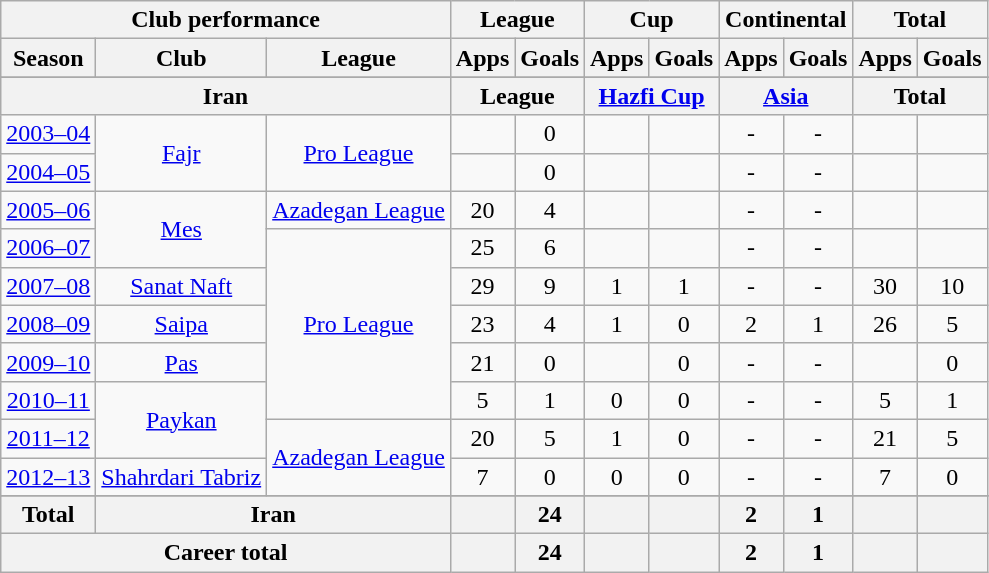<table class="wikitable" style="text-align:center">
<tr>
<th colspan=3>Club performance</th>
<th colspan=2>League</th>
<th colspan=2>Cup</th>
<th colspan=2>Continental</th>
<th colspan=2>Total</th>
</tr>
<tr>
<th>Season</th>
<th>Club</th>
<th>League</th>
<th>Apps</th>
<th>Goals</th>
<th>Apps</th>
<th>Goals</th>
<th>Apps</th>
<th>Goals</th>
<th>Apps</th>
<th>Goals</th>
</tr>
<tr>
</tr>
<tr>
<th colspan=3>Iran</th>
<th colspan=2>League</th>
<th colspan=2><a href='#'>Hazfi Cup</a></th>
<th colspan=2><a href='#'>Asia</a></th>
<th colspan=2>Total</th>
</tr>
<tr>
<td><a href='#'>2003–04</a></td>
<td rowspan="2"><a href='#'>Fajr</a></td>
<td rowspan="2"><a href='#'>Pro League</a></td>
<td></td>
<td>0</td>
<td></td>
<td></td>
<td>-</td>
<td>-</td>
<td></td>
<td></td>
</tr>
<tr>
<td><a href='#'>2004–05</a></td>
<td></td>
<td>0</td>
<td></td>
<td></td>
<td>-</td>
<td>-</td>
<td></td>
<td></td>
</tr>
<tr>
<td><a href='#'>2005–06</a></td>
<td rowspan="2"><a href='#'>Mes</a></td>
<td rowspan="1"><a href='#'>Azadegan League</a></td>
<td>20</td>
<td>4</td>
<td></td>
<td></td>
<td>-</td>
<td>-</td>
<td></td>
<td></td>
</tr>
<tr>
<td><a href='#'>2006–07</a></td>
<td rowspan="5"><a href='#'>Pro League</a></td>
<td>25</td>
<td>6</td>
<td></td>
<td></td>
<td>-</td>
<td>-</td>
<td></td>
<td></td>
</tr>
<tr>
<td><a href='#'>2007–08</a></td>
<td rowspan="1"><a href='#'>Sanat Naft</a></td>
<td>29</td>
<td>9</td>
<td>1</td>
<td>1</td>
<td>-</td>
<td>-</td>
<td>30</td>
<td>10</td>
</tr>
<tr>
<td><a href='#'>2008–09</a></td>
<td rowspan="1"><a href='#'>Saipa</a></td>
<td>23</td>
<td>4</td>
<td>1</td>
<td>0</td>
<td>2</td>
<td>1</td>
<td>26</td>
<td>5</td>
</tr>
<tr>
<td><a href='#'>2009–10</a></td>
<td rowspan="1"><a href='#'>Pas</a></td>
<td>21</td>
<td>0</td>
<td></td>
<td>0</td>
<td>-</td>
<td>-</td>
<td></td>
<td>0</td>
</tr>
<tr>
<td><a href='#'>2010–11</a></td>
<td rowspan="2"><a href='#'>Paykan</a></td>
<td>5</td>
<td>1</td>
<td>0</td>
<td>0</td>
<td>-</td>
<td>-</td>
<td>5</td>
<td>1</td>
</tr>
<tr>
<td><a href='#'>2011–12</a></td>
<td rowspan="2"><a href='#'>Azadegan League</a></td>
<td>20</td>
<td>5</td>
<td>1</td>
<td>0</td>
<td>-</td>
<td>-</td>
<td>21</td>
<td>5</td>
</tr>
<tr>
<td><a href='#'>2012–13</a></td>
<td rowspan="1"><a href='#'>Shahrdari Tabriz</a></td>
<td>7</td>
<td>0</td>
<td>0</td>
<td>0</td>
<td>-</td>
<td>-</td>
<td>7</td>
<td>0</td>
</tr>
<tr>
</tr>
<tr>
<th rowspan=1>Total</th>
<th colspan=2>Iran</th>
<th></th>
<th>24</th>
<th></th>
<th></th>
<th>2</th>
<th>1</th>
<th></th>
<th></th>
</tr>
<tr>
<th colspan=3>Career total</th>
<th></th>
<th>24</th>
<th></th>
<th></th>
<th>2</th>
<th>1</th>
<th></th>
<th></th>
</tr>
</table>
